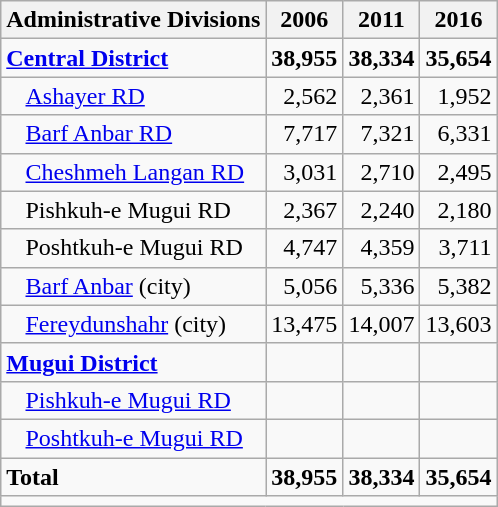<table class="wikitable">
<tr>
<th>Administrative Divisions</th>
<th>2006</th>
<th>2011</th>
<th>2016</th>
</tr>
<tr>
<td><strong><a href='#'>Central District</a></strong></td>
<td style="text-align: right;"><strong>38,955</strong></td>
<td style="text-align: right;"><strong>38,334</strong></td>
<td style="text-align: right;"><strong>35,654</strong></td>
</tr>
<tr>
<td style="padding-left: 1em;"><a href='#'>Ashayer RD</a></td>
<td style="text-align: right;">2,562</td>
<td style="text-align: right;">2,361</td>
<td style="text-align: right;">1,952</td>
</tr>
<tr>
<td style="padding-left: 1em;"><a href='#'>Barf Anbar RD</a></td>
<td style="text-align: right;">7,717</td>
<td style="text-align: right;">7,321</td>
<td style="text-align: right;">6,331</td>
</tr>
<tr>
<td style="padding-left: 1em;"><a href='#'>Cheshmeh Langan RD</a></td>
<td style="text-align: right;">3,031</td>
<td style="text-align: right;">2,710</td>
<td style="text-align: right;">2,495</td>
</tr>
<tr>
<td style="padding-left: 1em;">Pishkuh-e Mugui RD</td>
<td style="text-align: right;">2,367</td>
<td style="text-align: right;">2,240</td>
<td style="text-align: right;">2,180</td>
</tr>
<tr>
<td style="padding-left: 1em;">Poshtkuh-e Mugui RD</td>
<td style="text-align: right;">4,747</td>
<td style="text-align: right;">4,359</td>
<td style="text-align: right;">3,711</td>
</tr>
<tr>
<td style="padding-left: 1em;"><a href='#'>Barf Anbar</a> (city)</td>
<td style="text-align: right;">5,056</td>
<td style="text-align: right;">5,336</td>
<td style="text-align: right;">5,382</td>
</tr>
<tr>
<td style="padding-left: 1em;"><a href='#'>Fereydunshahr</a> (city)</td>
<td style="text-align: right;">13,475</td>
<td style="text-align: right;">14,007</td>
<td style="text-align: right;">13,603</td>
</tr>
<tr>
<td><strong><a href='#'>Mugui District</a></strong></td>
<td style="text-align: right;"></td>
<td style="text-align: right;"></td>
<td style="text-align: right;"></td>
</tr>
<tr>
<td style="padding-left: 1em;"><a href='#'>Pishkuh-e Mugui RD</a></td>
<td style="text-align: right;"></td>
<td style="text-align: right;"></td>
<td style="text-align: right;"></td>
</tr>
<tr>
<td style="padding-left: 1em;"><a href='#'>Poshtkuh-e Mugui RD</a></td>
<td style="text-align: right;"></td>
<td style="text-align: right;"></td>
<td style="text-align: right;"></td>
</tr>
<tr>
<td><strong>Total</strong></td>
<td style="text-align: right;"><strong>38,955</strong></td>
<td style="text-align: right;"><strong>38,334</strong></td>
<td style="text-align: right;"><strong>35,654</strong></td>
</tr>
<tr>
<td colspan=4></td>
</tr>
</table>
